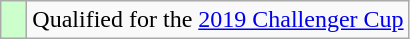<table class="wikitable" style="text-align:left;">
<tr>
<td width=10px bgcolor=#ccffcc></td>
<td>Qualified for the <a href='#'>2019 Challenger Cup</a></td>
</tr>
</table>
